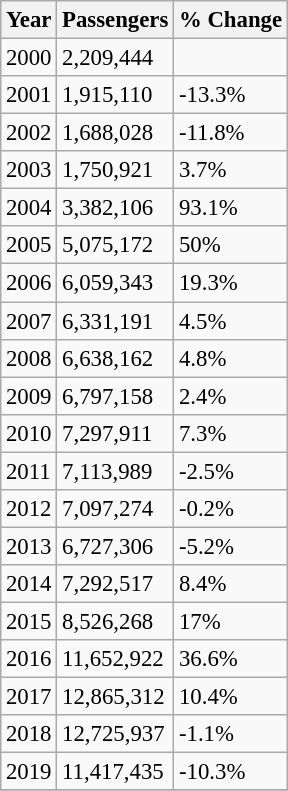<table class="wikitable" style="margin:1em auto; font-size: 95%">
<tr>
<th>Year</th>
<th>Passengers</th>
<th>% Change</th>
</tr>
<tr>
<td>2000</td>
<td>2,209,444</td>
<td></td>
</tr>
<tr>
<td>2001</td>
<td>1,915,110</td>
<td> -13.3%</td>
</tr>
<tr>
<td>2002</td>
<td>1,688,028</td>
<td> -11.8%</td>
</tr>
<tr>
<td>2003</td>
<td>1,750,921</td>
<td> 3.7%</td>
</tr>
<tr>
<td>2004</td>
<td>3,382,106</td>
<td> 93.1%</td>
</tr>
<tr>
<td>2005</td>
<td>5,075,172</td>
<td> 50%</td>
</tr>
<tr>
<td>2006</td>
<td>6,059,343</td>
<td> 19.3%</td>
</tr>
<tr>
<td>2007</td>
<td>6,331,191</td>
<td> 4.5%</td>
</tr>
<tr>
<td>2008</td>
<td>6,638,162</td>
<td> 4.8%</td>
</tr>
<tr>
<td>2009</td>
<td>6,797,158</td>
<td> 2.4%</td>
</tr>
<tr>
<td>2010</td>
<td>7,297,911</td>
<td> 7.3%</td>
</tr>
<tr>
<td>2011</td>
<td>7,113,989</td>
<td> -2.5%</td>
</tr>
<tr>
<td>2012</td>
<td>7,097,274</td>
<td> -0.2%</td>
</tr>
<tr>
<td>2013</td>
<td>6,727,306</td>
<td> -5.2%</td>
</tr>
<tr>
<td>2014</td>
<td>7,292,517</td>
<td> 8.4%</td>
</tr>
<tr>
<td>2015</td>
<td>8,526,268</td>
<td> 17%</td>
</tr>
<tr>
<td>2016</td>
<td>11,652,922</td>
<td> 36.6%</td>
</tr>
<tr>
<td>2017</td>
<td>12,865,312</td>
<td> 10.4%</td>
</tr>
<tr>
<td>2018</td>
<td>12,725,937</td>
<td> -1.1%</td>
</tr>
<tr>
<td>2019</td>
<td>11,417,435</td>
<td> -10.3%</td>
</tr>
<tr>
</tr>
</table>
